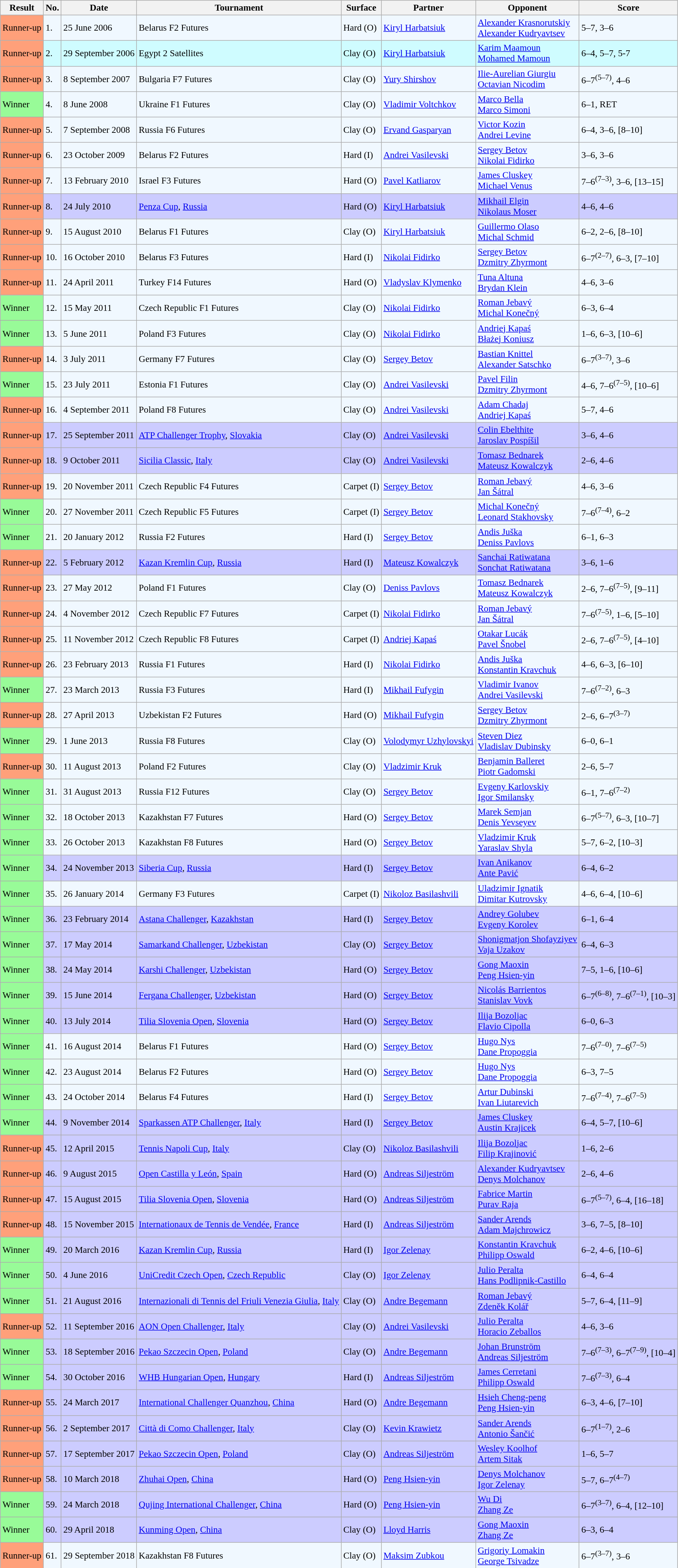<table class="sortable wikitable" style=font-size:97%>
<tr>
<th>Result</th>
<th>No.</th>
<th>Date</th>
<th>Tournament</th>
<th>Surface</th>
<th>Partner</th>
<th>Opponent</th>
<th>Score</th>
</tr>
<tr style="background:#f0f8ff;">
<td style="background:#ffa07a;">Runner-up</td>
<td>1.</td>
<td>25 June 2006</td>
<td>Belarus F2 Futures</td>
<td>Hard (O)</td>
<td> <a href='#'>Kiryl Harbatsiuk</a></td>
<td> <a href='#'>Alexander Krasnorutskiy</a><br> <a href='#'>Alexander Kudryavtsev</a></td>
<td>5–7, 3–6</td>
</tr>
<tr style="background:#cffcff;">
<td style="background:#ffa07a;">Runner-up</td>
<td>2.</td>
<td>29 September 2006</td>
<td>Egypt 2 Satellites</td>
<td>Clay (O)</td>
<td> <a href='#'>Kiryl Harbatsiuk</a></td>
<td> <a href='#'>Karim Maamoun</a><br> <a href='#'>Mohamed Mamoun</a></td>
<td>6–4, 5–7, 5-7</td>
</tr>
<tr style="background:#f0f8ff;">
<td style="background:#ffa07a;">Runner-up</td>
<td>3.</td>
<td>8 September 2007</td>
<td>Bulgaria F7 Futures</td>
<td>Clay (O)</td>
<td> <a href='#'>Yury Shirshov</a></td>
<td> <a href='#'>Ilie-Aurelian Giurgiu</a><br> <a href='#'>Octavian Nicodim</a></td>
<td>6–7<sup>(5–7)</sup>, 4–6</td>
</tr>
<tr style="background:#f0f8ff;">
<td style="background:#98fb98;">Winner</td>
<td>4.</td>
<td>8 June 2008</td>
<td>Ukraine F1 Futures</td>
<td>Clay (O)</td>
<td> <a href='#'>Vladimir Voltchkov</a></td>
<td> <a href='#'>Marco Bella</a><br> <a href='#'>Marco Simoni</a></td>
<td>6–1, RET</td>
</tr>
<tr style="background:#f0f8ff;">
<td style="background:#ffa07a;">Runner-up</td>
<td>5.</td>
<td>7 September 2008</td>
<td>Russia F6 Futures</td>
<td>Clay (O)</td>
<td> <a href='#'>Ervand Gasparyan</a></td>
<td> <a href='#'>Victor Kozin</a><br> <a href='#'>Andrei Levine</a></td>
<td>6–4, 3–6, [8–10]</td>
</tr>
<tr style="background:#f0f8ff;">
<td style="background:#ffa07a;">Runner-up</td>
<td>6.</td>
<td>23 October 2009</td>
<td>Belarus F2 Futures</td>
<td>Hard (I)</td>
<td> <a href='#'>Andrei Vasilevski</a></td>
<td> <a href='#'>Sergey Betov</a><br> <a href='#'>Nikolai Fidirko</a></td>
<td>3–6, 3–6</td>
</tr>
<tr style="background:#f0f8ff;">
<td style="background:#ffa07a;">Runner-up</td>
<td>7.</td>
<td>13 February 2010</td>
<td>Israel F3 Futures</td>
<td>Hard (O)</td>
<td> <a href='#'>Pavel Katliarov</a></td>
<td> <a href='#'>James Cluskey</a><br> <a href='#'>Michael Venus</a></td>
<td>7–6<sup>(7–3)</sup>, 3–6, [13–15]</td>
</tr>
<tr style="background:#ccccff;">
<td style="background:#ffa07a;">Runner-up</td>
<td>8.</td>
<td>24 July 2010</td>
<td><a href='#'>Penza Cup</a>, <a href='#'>Russia</a></td>
<td>Hard (O)</td>
<td> <a href='#'>Kiryl Harbatsiuk</a></td>
<td> <a href='#'>Mikhail Elgin</a><br> <a href='#'>Nikolaus Moser</a></td>
<td>4–6, 4–6</td>
</tr>
<tr style="background:#f0f8ff;">
<td style="background:#ffa07a;">Runner-up</td>
<td>9.</td>
<td>15 August 2010</td>
<td>Belarus F1 Futures</td>
<td>Clay (O)</td>
<td> <a href='#'>Kiryl Harbatsiuk</a></td>
<td> <a href='#'>Guillermo Olaso</a><br> <a href='#'>Michal Schmid</a></td>
<td>6–2, 2–6, [8–10]</td>
</tr>
<tr style="background:#f0f8ff;">
<td style="background:#ffa07a;">Runner-up</td>
<td>10.</td>
<td>16 October 2010</td>
<td>Belarus F3 Futures</td>
<td>Hard (I)</td>
<td> <a href='#'>Nikolai Fidirko</a></td>
<td> <a href='#'>Sergey Betov</a><br> <a href='#'>Dzmitry Zhyrmont</a></td>
<td>6–7<sup>(2–7)</sup>, 6–3, [7–10]</td>
</tr>
<tr style="background:#f0f8ff;">
<td style="background:#ffa07a;">Runner-up</td>
<td>11.</td>
<td>24 April 2011</td>
<td>Turkey F14 Futures</td>
<td>Hard (O)</td>
<td> <a href='#'>Vladyslav Klymenko</a></td>
<td> <a href='#'>Tuna Altuna</a><br> <a href='#'>Brydan Klein</a></td>
<td>4–6, 3–6</td>
</tr>
<tr style="background:#f0f8ff;">
<td style="background:#98fb98;">Winner</td>
<td>12.</td>
<td>15 May 2011</td>
<td>Czech Republic F1 Futures</td>
<td>Clay (O)</td>
<td> <a href='#'>Nikolai Fidirko</a></td>
<td> <a href='#'>Roman Jebavý</a><br> <a href='#'>Michal Konečný</a></td>
<td>6–3, 6–4</td>
</tr>
<tr style="background:#f0f8ff;">
<td style="background:#98fb98;">Winner</td>
<td>13.</td>
<td>5 June 2011</td>
<td>Poland F3 Futures</td>
<td>Clay (O)</td>
<td> <a href='#'>Nikolai Fidirko</a></td>
<td> <a href='#'>Andriej Kapaś</a><br> <a href='#'>Błażej Koniusz</a></td>
<td>1–6, 6–3, [10–6]</td>
</tr>
<tr style="background:#f0f8ff;">
<td style="background:#FFA07A">Runner-up</td>
<td>14.</td>
<td>3 July 2011</td>
<td>Germany F7 Futures</td>
<td>Clay (O)</td>
<td> <a href='#'>Sergey Betov</a></td>
<td> <a href='#'>Bastian Knittel</a><br> <a href='#'>Alexander Satschko</a></td>
<td>6–7<sup>(3–7)</sup>, 3–6</td>
</tr>
<tr style="background:#f0f8ff;">
<td style="background:#98fb98;">Winner</td>
<td>15.</td>
<td>23 July 2011</td>
<td>Estonia F1 Futures</td>
<td>Clay (O)</td>
<td> <a href='#'>Andrei Vasilevski</a></td>
<td> <a href='#'>Pavel Filin</a><br> <a href='#'>Dzmitry Zhyrmont</a></td>
<td>4–6, 7–6<sup>(7–5)</sup>, [10–6]</td>
</tr>
<tr style="background:#f0f8ff;">
<td style="background:#FFA07A">Runner-up</td>
<td>16.</td>
<td>4 September 2011</td>
<td>Poland F8 Futures</td>
<td>Clay (O)</td>
<td> <a href='#'>Andrei Vasilevski</a></td>
<td> <a href='#'>Adam Chadaj</a><br> <a href='#'>Andriej Kapaś</a></td>
<td>5–7, 4–6</td>
</tr>
<tr style="background:#ccccff;">
<td style="background:#FFA07A">Runner-up</td>
<td>17.</td>
<td>25 September 2011</td>
<td><a href='#'>ATP Challenger Trophy</a>, <a href='#'>Slovakia</a></td>
<td>Clay (O)</td>
<td> <a href='#'>Andrei Vasilevski</a></td>
<td> <a href='#'>Colin Ebelthite</a><br> <a href='#'>Jaroslav Pospíšil</a></td>
<td>3–6, 4–6</td>
</tr>
<tr style="background:#ccccff;">
<td style="background:#FFA07A">Runner-up</td>
<td>18.</td>
<td>9 October 2011</td>
<td><a href='#'>Sicilia Classic</a>, <a href='#'>Italy</a></td>
<td>Clay (O)</td>
<td> <a href='#'>Andrei Vasilevski</a></td>
<td> <a href='#'>Tomasz Bednarek</a><br> <a href='#'>Mateusz Kowalczyk</a></td>
<td>2–6, 4–6</td>
</tr>
<tr style="background:#f0f8ff;">
<td style="background:#FFA07A">Runner-up</td>
<td>19.</td>
<td>20 November 2011</td>
<td>Czech Republic F4 Futures</td>
<td>Carpet (I)</td>
<td> <a href='#'>Sergey Betov</a></td>
<td> <a href='#'>Roman Jebavý</a><br> <a href='#'>Jan Šátral</a></td>
<td>4–6, 3–6</td>
</tr>
<tr style="background:#f0f8ff;">
<td style="background:#98fb98;">Winner</td>
<td>20.</td>
<td>27 November 2011</td>
<td>Czech Republic F5 Futures</td>
<td>Carpet (I)</td>
<td> <a href='#'>Sergey Betov</a></td>
<td> <a href='#'>Michal Konečný</a><br> <a href='#'>Leonard Stakhovsky</a></td>
<td>7–6<sup>(7–4)</sup>, 6–2</td>
</tr>
<tr style="background:#f0f8ff;">
<td style="background:#98fb98;">Winner</td>
<td>21.</td>
<td>20 January 2012</td>
<td>Russia F2 Futures</td>
<td>Hard (I)</td>
<td> <a href='#'>Sergey Betov</a></td>
<td> <a href='#'>Andis Juška</a><br> <a href='#'>Deniss Pavlovs</a></td>
<td>6–1, 6–3</td>
</tr>
<tr style="background:#ccccff;">
<td style="background:#FFA07A">Runner-up</td>
<td>22.</td>
<td>5 February 2012</td>
<td><a href='#'>Kazan Kremlin Cup</a>, <a href='#'>Russia</a></td>
<td>Hard (I)</td>
<td> <a href='#'>Mateusz Kowalczyk</a></td>
<td> <a href='#'>Sanchai Ratiwatana</a><br> <a href='#'>Sonchat Ratiwatana</a></td>
<td>3–6, 1–6</td>
</tr>
<tr style="background:#f0f8ff;">
<td style="background:#FFA07A">Runner-up</td>
<td>23.</td>
<td>27 May 2012</td>
<td>Poland F1 Futures</td>
<td>Clay (O)</td>
<td> <a href='#'>Deniss Pavlovs</a></td>
<td> <a href='#'>Tomasz Bednarek</a><br> <a href='#'>Mateusz Kowalczyk</a></td>
<td>2–6, 7–6<sup>(7–5)</sup>, [9–11]</td>
</tr>
<tr style="background:#f0f8ff;">
<td style="background:#FFA07A">Runner-up</td>
<td>24.</td>
<td>4 November 2012</td>
<td>Czech Republic F7 Futures</td>
<td>Carpet (I)</td>
<td> <a href='#'>Nikolai Fidirko</a></td>
<td> <a href='#'>Roman Jebavý</a><br> <a href='#'>Jan Šátral</a></td>
<td>7–6<sup>(7–5)</sup>, 1–6, [5–10]</td>
</tr>
<tr style="background:#f0f8ff;">
<td style="background:#FFA07A">Runner-up</td>
<td>25.</td>
<td>11 November 2012</td>
<td>Czech Republic F8 Futures</td>
<td>Carpet (I)</td>
<td> <a href='#'>Andriej Kapaś</a></td>
<td> <a href='#'>Otakar Lucák</a><br> <a href='#'>Pavel Šnobel</a></td>
<td>2–6, 7–6<sup>(7–5)</sup>, [4–10]</td>
</tr>
<tr style="background:#f0f8ff;">
<td style="background:#FFA07A">Runner-up</td>
<td>26.</td>
<td>23 February 2013</td>
<td>Russia F1 Futures</td>
<td>Hard (I)</td>
<td> <a href='#'>Nikolai Fidirko</a></td>
<td> <a href='#'>Andis Juška</a><br> <a href='#'>Konstantin Kravchuk</a></td>
<td>4–6, 6–3, [6–10]</td>
</tr>
<tr style="background:#f0f8ff;">
<td style="background:#98fb98;">Winner</td>
<td>27.</td>
<td>23 March 2013</td>
<td>Russia F3 Futures</td>
<td>Hard (I)</td>
<td> <a href='#'>Mikhail Fufygin</a></td>
<td> <a href='#'>Vladimir Ivanov</a><br> <a href='#'>Andrei Vasilevski</a></td>
<td>7–6<sup>(7–2)</sup>, 6–3</td>
</tr>
<tr style="background:#f0f8ff;">
<td style="background:#FFA07A">Runner-up</td>
<td>28.</td>
<td>27 April 2013</td>
<td>Uzbekistan F2 Futures</td>
<td>Hard (O)</td>
<td> <a href='#'>Mikhail Fufygin</a></td>
<td> <a href='#'>Sergey Betov</a><br> <a href='#'>Dzmitry Zhyrmont</a></td>
<td>2–6, 6–7<sup>(3–7)</sup></td>
</tr>
<tr style="background:#f0f8ff;">
<td style="background:#98fb98;">Winner</td>
<td>29.</td>
<td>1 June 2013</td>
<td>Russia F8 Futures</td>
<td>Clay (O)</td>
<td> <a href='#'>Volodymyr Uzhylovskyi</a></td>
<td> <a href='#'>Steven Diez</a><br> <a href='#'>Vladislav Dubinsky</a></td>
<td>6–0, 6–1</td>
</tr>
<tr style="background:#f0f8ff;">
<td style="background:#FFA07A">Runner-up</td>
<td>30.</td>
<td>11 August 2013</td>
<td>Poland F2 Futures</td>
<td>Clay (O)</td>
<td> <a href='#'>Vladzimir Kruk</a></td>
<td> <a href='#'>Benjamin Balleret</a><br> <a href='#'>Piotr Gadomski</a></td>
<td>2–6, 5–7</td>
</tr>
<tr style="background:#f0f8ff;">
<td style="background:#98fb98;">Winner</td>
<td>31.</td>
<td>31 August 2013</td>
<td>Russia F12 Futures</td>
<td>Clay (O)</td>
<td> <a href='#'>Sergey Betov</a></td>
<td> <a href='#'>Evgeny Karlovskiy</a><br> <a href='#'>Igor Smilansky</a></td>
<td>6–1, 7–6<sup>(7–2)</sup></td>
</tr>
<tr style="background:#f0f8ff;">
<td style="background:#98fb98;">Winner</td>
<td>32.</td>
<td>18 October 2013</td>
<td>Kazakhstan F7 Futures</td>
<td>Hard (O)</td>
<td> <a href='#'>Sergey Betov</a></td>
<td> <a href='#'>Marek Semjan</a><br> <a href='#'>Denis Yevseyev</a></td>
<td>6–7<sup>(5–7)</sup>, 6–3, [10–7]</td>
</tr>
<tr style="background:#f0f8ff;">
<td style="background:#98fb98;">Winner</td>
<td>33.</td>
<td>26 October 2013</td>
<td>Kazakhstan F8 Futures</td>
<td>Hard (O)</td>
<td> <a href='#'>Sergey Betov</a></td>
<td> <a href='#'>Vladzimir Kruk</a><br> <a href='#'>Yaraslav Shyla</a></td>
<td>5–7, 6–2, [10–3]</td>
</tr>
<tr style="background:#ccccff;">
<td style="background:#98fb98;">Winner</td>
<td>34.</td>
<td>24 November 2013</td>
<td><a href='#'>Siberia Cup</a>, <a href='#'>Russia</a></td>
<td>Hard (I)</td>
<td> <a href='#'>Sergey Betov</a></td>
<td> <a href='#'>Ivan Anikanov</a><br> <a href='#'>Ante Pavić</a></td>
<td>6–4, 6–2</td>
</tr>
<tr style="background:#f0f8ff;">
<td style="background:#98fb98;">Winner</td>
<td>35.</td>
<td>26 January 2014</td>
<td>Germany F3 Futures</td>
<td>Carpet (I)</td>
<td> <a href='#'>Nikoloz Basilashvili</a></td>
<td> <a href='#'>Uladzimir Ignatik</a><br> <a href='#'>Dimitar Kutrovsky</a></td>
<td>4–6, 6–4, [10–6]</td>
</tr>
<tr style="background:#ccccff;">
<td style="background:#98fb98;">Winner</td>
<td>36.</td>
<td>23 February 2014</td>
<td><a href='#'>Astana Challenger</a>, <a href='#'>Kazakhstan</a></td>
<td>Hard (I)</td>
<td> <a href='#'>Sergey Betov</a></td>
<td> <a href='#'>Andrey Golubev</a><br> <a href='#'>Evgeny Korolev</a></td>
<td>6–1, 6–4</td>
</tr>
<tr style="background:#ccccff;">
<td style="background:#98fb98;">Winner</td>
<td>37.</td>
<td>17 May 2014</td>
<td><a href='#'>Samarkand Challenger</a>, <a href='#'>Uzbekistan</a></td>
<td>Clay (O)</td>
<td> <a href='#'>Sergey Betov</a></td>
<td> <a href='#'>Shonigmatjon Shofayziyev</a><br> <a href='#'>Vaja Uzakov</a></td>
<td>6–4, 6–3</td>
</tr>
<tr style="background:#ccccff;">
<td style="background:#98fb98;">Winner</td>
<td>38.</td>
<td>24 May 2014</td>
<td><a href='#'>Karshi Challenger</a>, <a href='#'>Uzbekistan</a></td>
<td>Hard (O)</td>
<td> <a href='#'>Sergey Betov</a></td>
<td> <a href='#'>Gong Maoxin</a><br> <a href='#'>Peng Hsien-yin</a></td>
<td>7–5, 1–6, [10–6]</td>
</tr>
<tr style="background:#ccccff;">
<td style="background:#98fb98;">Winner</td>
<td>39.</td>
<td>15 June 2014</td>
<td><a href='#'>Fergana Challenger</a>, <a href='#'>Uzbekistan</a></td>
<td>Hard (O)</td>
<td> <a href='#'>Sergey Betov</a></td>
<td> <a href='#'>Nicolás Barrientos</a><br> <a href='#'>Stanislav Vovk</a></td>
<td>6–7<sup>(6–8)</sup>, 7–6<sup>(7–1)</sup>, [10–3]</td>
</tr>
<tr style="background:#ccccff;">
<td style="background:#98fb98;">Winner</td>
<td>40.</td>
<td>13 July 2014</td>
<td><a href='#'>Tilia Slovenia Open</a>, <a href='#'>Slovenia</a></td>
<td>Hard (O)</td>
<td> <a href='#'>Sergey Betov</a></td>
<td> <a href='#'>Ilija Bozoljac</a><br> <a href='#'>Flavio Cipolla</a></td>
<td>6–0, 6–3</td>
</tr>
<tr style="background:#f0f8ff;">
<td style="background:#98fb98;">Winner</td>
<td>41.</td>
<td>16 August 2014</td>
<td>Belarus F1 Futures</td>
<td>Hard (O)</td>
<td> <a href='#'>Sergey Betov</a></td>
<td> <a href='#'>Hugo Nys</a><br> <a href='#'>Dane Propoggia</a></td>
<td>7–6<sup>(7–0)</sup>, 7–6<sup>(7–5)</sup></td>
</tr>
<tr style="background:#f0f8ff;">
<td style="background:#98fb98;">Winner</td>
<td>42.</td>
<td>23 August 2014</td>
<td>Belarus F2 Futures</td>
<td>Hard (O)</td>
<td> <a href='#'>Sergey Betov</a></td>
<td> <a href='#'>Hugo Nys</a><br> <a href='#'>Dane Propoggia</a></td>
<td>6–3, 7–5</td>
</tr>
<tr style="background:#f0f8ff;">
<td style="background:#98fb98;">Winner</td>
<td>43.</td>
<td>24 October 2014</td>
<td>Belarus F4 Futures</td>
<td>Hard (I)</td>
<td> <a href='#'>Sergey Betov</a></td>
<td> <a href='#'>Artur Dubinski</a><br> <a href='#'>Ivan Liutarevich</a></td>
<td>7–6<sup>(7–4)</sup>, 7–6<sup>(7–5)</sup></td>
</tr>
<tr style="background:#ccccff;">
<td style="background:#98fb98;">Winner</td>
<td>44.</td>
<td>9 November 2014</td>
<td><a href='#'>Sparkassen ATP Challenger</a>, <a href='#'>Italy</a></td>
<td>Hard (I)</td>
<td> <a href='#'>Sergey Betov</a></td>
<td> <a href='#'>James Cluskey</a><br> <a href='#'>Austin Krajicek</a></td>
<td>6–4, 5–7, [10–6]</td>
</tr>
<tr style="background:#ccccff;">
<td style="background:#FFA07A">Runner-up</td>
<td>45.</td>
<td>12 April 2015</td>
<td><a href='#'>Tennis Napoli Cup</a>, <a href='#'>Italy</a></td>
<td>Clay (O)</td>
<td> <a href='#'>Nikoloz Basilashvili</a></td>
<td> <a href='#'>Ilija Bozoljac</a><br> <a href='#'>Filip Krajinović</a></td>
<td>1–6, 2–6</td>
</tr>
<tr style="background:#ccccff;">
<td style="background:#FFA07A">Runner-up</td>
<td>46.</td>
<td>9 August 2015</td>
<td><a href='#'>Open Castilla y León</a>, <a href='#'>Spain</a></td>
<td>Hard (O)</td>
<td> <a href='#'>Andreas Siljeström</a></td>
<td> <a href='#'>Alexander Kudryavtsev</a><br> <a href='#'>Denys Molchanov</a></td>
<td>2–6, 4–6</td>
</tr>
<tr style="background:#ccccff;">
<td style="background:#FFA07A">Runner-up</td>
<td>47.</td>
<td>15 August 2015</td>
<td><a href='#'>Tilia Slovenia Open</a>, <a href='#'>Slovenia</a></td>
<td>Hard (O)</td>
<td> <a href='#'>Andreas Siljeström</a></td>
<td> <a href='#'>Fabrice Martin</a><br> <a href='#'>Purav Raja</a></td>
<td>6–7<sup>(5–7)</sup>, 6–4, [16–18]</td>
</tr>
<tr style="background:#ccccff;">
<td style="background:#FFA07A">Runner-up</td>
<td>48.</td>
<td>15 November 2015</td>
<td><a href='#'>Internationaux de Tennis de Vendée</a>, <a href='#'>France</a></td>
<td>Hard (I)</td>
<td> <a href='#'>Andreas Siljeström</a></td>
<td> <a href='#'>Sander Arends</a><br> <a href='#'>Adam Majchrowicz</a></td>
<td>3–6, 7–5, [8–10]</td>
</tr>
<tr style="background:#ccccff;">
<td style="background:#98fb98;">Winner</td>
<td>49.</td>
<td>20 March 2016</td>
<td><a href='#'>Kazan Kremlin Cup</a>, <a href='#'>Russia</a></td>
<td>Hard (I)</td>
<td> <a href='#'>Igor Zelenay</a></td>
<td> <a href='#'>Konstantin Kravchuk</a><br> <a href='#'>Philipp Oswald</a></td>
<td>6–2, 4–6, [10–6]</td>
</tr>
<tr style="background:#ccccff;">
<td style="background:#98fb98;">Winner</td>
<td>50.</td>
<td>4 June 2016</td>
<td><a href='#'>UniCredit Czech Open</a>, <a href='#'>Czech Republic</a></td>
<td>Clay (O)</td>
<td> <a href='#'>Igor Zelenay</a></td>
<td> <a href='#'>Julio Peralta</a><br> <a href='#'>Hans Podlipnik-Castillo</a></td>
<td>6–4, 6–4</td>
</tr>
<tr style="background:#ccccff;">
<td style="background:#98fb98;">Winner</td>
<td>51.</td>
<td>21 August 2016</td>
<td><a href='#'>Internazionali di Tennis del Friuli Venezia Giulia</a>, <a href='#'>Italy</a></td>
<td>Clay (O)</td>
<td> <a href='#'>Andre Begemann</a></td>
<td> <a href='#'>Roman Jebavý</a><br> <a href='#'>Zdeněk Kolář</a></td>
<td>5–7, 6–4, [11–9]</td>
</tr>
<tr style="background:#ccccff;">
<td style="background:#FFA07A">Runner-up</td>
<td>52.</td>
<td>11 September 2016</td>
<td><a href='#'>AON Open Challenger</a>, <a href='#'>Italy</a></td>
<td>Clay (O)</td>
<td> <a href='#'>Andrei Vasilevski</a></td>
<td> <a href='#'>Julio Peralta</a><br> <a href='#'>Horacio Zeballos</a></td>
<td>4–6, 3–6</td>
</tr>
<tr style="background:#ccccff;">
<td style="background:#98fb98;">Winner</td>
<td>53.</td>
<td>18 September 2016</td>
<td><a href='#'>Pekao Szczecin Open</a>, <a href='#'>Poland</a></td>
<td>Clay (O)</td>
<td> <a href='#'>Andre Begemann</a></td>
<td> <a href='#'>Johan Brunström</a><br> <a href='#'>Andreas Siljeström</a></td>
<td>7–6<sup>(7–3)</sup>, 6–7<sup>(7–9)</sup>, [10–4]</td>
</tr>
<tr style="background:#ccccff;">
<td style="background:#98fb98;">Winner</td>
<td>54.</td>
<td>30 October 2016</td>
<td><a href='#'>WHB Hungarian Open</a>, <a href='#'>Hungary</a></td>
<td>Hard (I)</td>
<td> <a href='#'>Andreas Siljeström</a></td>
<td> <a href='#'>James Cerretani</a><br> <a href='#'>Philipp Oswald</a></td>
<td>7–6<sup>(7–3)</sup>, 6–4</td>
</tr>
<tr style="background:#ccccff;">
<td style="background:#FFA07A">Runner-up</td>
<td>55.</td>
<td>24 March 2017</td>
<td><a href='#'>International Challenger Quanzhou</a>, <a href='#'>China</a></td>
<td>Hard (O)</td>
<td> <a href='#'>Andre Begemann</a></td>
<td> <a href='#'>Hsieh Cheng-peng</a><br> <a href='#'>Peng Hsien-yin</a></td>
<td>6–3, 4–6, [7–10]</td>
</tr>
<tr style="background:#ccccff;">
<td style="background:#FFA07A">Runner-up</td>
<td>56.</td>
<td>2 September 2017</td>
<td><a href='#'>Città di Como Challenger</a>, <a href='#'>Italy</a></td>
<td>Clay (O)</td>
<td> <a href='#'>Kevin Krawietz</a></td>
<td> <a href='#'>Sander Arends</a><br> <a href='#'>Antonio Šančić</a></td>
<td>6–7<sup>(1–7)</sup>, 2–6</td>
</tr>
<tr style="background:#ccccff;">
<td style="background:#FFA07A">Runner-up</td>
<td>57.</td>
<td>17 September 2017</td>
<td><a href='#'>Pekao Szczecin Open</a>, <a href='#'>Poland</a></td>
<td>Clay (O)</td>
<td> <a href='#'>Andreas Siljeström</a></td>
<td> <a href='#'>Wesley Koolhof</a><br> <a href='#'>Artem Sitak</a></td>
<td>1–6, 5–7</td>
</tr>
<tr style="background:#ccccff;">
<td style="background:#FFA07A">Runner-up</td>
<td>58.</td>
<td>10 March 2018</td>
<td><a href='#'>Zhuhai Open</a>, <a href='#'>China</a></td>
<td>Hard (O)</td>
<td> <a href='#'>Peng Hsien-yin</a></td>
<td> <a href='#'>Denys Molchanov</a><br> <a href='#'>Igor Zelenay</a></td>
<td>5–7, 6–7<sup>(4–7)</sup></td>
</tr>
<tr style="background:#ccccff;">
<td style="background:#98fb98;">Winner</td>
<td>59.</td>
<td>24 March 2018</td>
<td><a href='#'>Qujing International Challenger</a>, <a href='#'>China</a></td>
<td>Hard (O)</td>
<td> <a href='#'>Peng Hsien-yin</a></td>
<td> <a href='#'>Wu Di</a><br> <a href='#'>Zhang Ze</a></td>
<td>6–7<sup>(3–7)</sup>, 6–4, [12–10]</td>
</tr>
<tr style="background:#ccccff;">
<td style="background:#98fb98;">Winner</td>
<td>60.</td>
<td>29 April 2018</td>
<td><a href='#'>Kunming Open</a>, <a href='#'>China</a></td>
<td>Clay (O)</td>
<td> <a href='#'>Lloyd Harris</a></td>
<td> <a href='#'>Gong Maoxin</a><br> <a href='#'>Zhang Ze</a></td>
<td>6–3, 6–4</td>
</tr>
<tr style="background:#f0f8ff;">
<td style="background:#FFA07A">Runner-up</td>
<td>61.</td>
<td>29 September 2018</td>
<td>Kazakhstan F8 Futures</td>
<td>Clay (O)</td>
<td> <a href='#'>Maksim Zubkou</a></td>
<td> <a href='#'>Grigoriy Lomakin</a><br> <a href='#'>George Tsivadze</a></td>
<td>6–7<sup>(3–7)</sup>, 3–6</td>
</tr>
</table>
